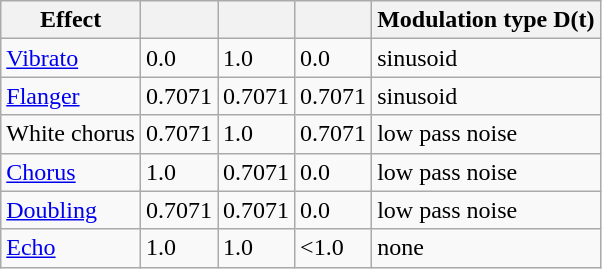<table class="wikitable">
<tr>
<th>Effect</th>
<th></th>
<th></th>
<th></th>
<th>Modulation type D(t)</th>
</tr>
<tr>
<td><a href='#'>Vibrato</a></td>
<td>0.0</td>
<td>1.0</td>
<td>0.0</td>
<td>sinusoid</td>
</tr>
<tr>
<td><a href='#'>Flanger</a></td>
<td>0.7071</td>
<td>0.7071</td>
<td>0.7071</td>
<td>sinusoid</td>
</tr>
<tr>
<td>White chorus</td>
<td>0.7071</td>
<td>1.0</td>
<td>0.7071</td>
<td>low pass noise</td>
</tr>
<tr>
<td><a href='#'>Chorus</a></td>
<td>1.0</td>
<td>0.7071</td>
<td>0.0</td>
<td>low pass noise</td>
</tr>
<tr>
<td><a href='#'>Doubling</a></td>
<td>0.7071</td>
<td>0.7071</td>
<td>0.0</td>
<td>low pass noise</td>
</tr>
<tr>
<td><a href='#'>Echo</a></td>
<td>1.0</td>
<td>1.0</td>
<td><1.0</td>
<td>none</td>
</tr>
</table>
